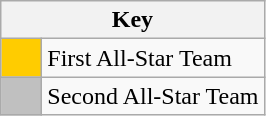<table class="wikitable" style="text-align: center;">
<tr>
<th colspan=2>Key</th>
</tr>
<tr>
<td style="background:#FFCC00; width:20px;"></td>
<td align=left>First All-Star Team</td>
</tr>
<tr>
<td style="background:#C0C0C0; width:20px;"></td>
<td align=left>Second All-Star Team</td>
</tr>
</table>
